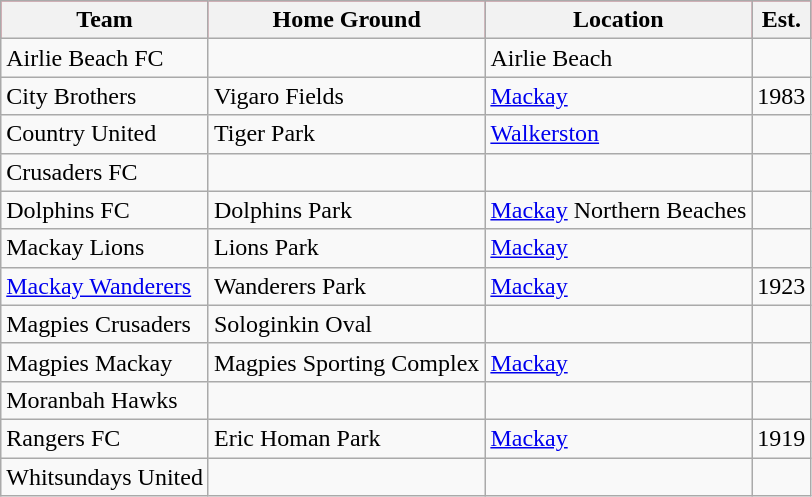<table class="wikitable" align="center">
<tr bgcolor="#FF0033">
<th>Team</th>
<th>Home Ground</th>
<th>Location</th>
<th>Est.</th>
</tr>
<tr>
<td>Airlie Beach FC</td>
<td></td>
<td>Airlie Beach</td>
<td></td>
</tr>
<tr>
<td>City Brothers</td>
<td>Vigaro Fields</td>
<td><a href='#'>Mackay</a></td>
<td>1983</td>
</tr>
<tr>
<td>Country United</td>
<td>Tiger Park</td>
<td><a href='#'>Walkerston</a></td>
<td></td>
</tr>
<tr>
<td>Crusaders FC</td>
<td></td>
<td></td>
<td></td>
</tr>
<tr>
<td>Dolphins FC</td>
<td>Dolphins Park</td>
<td><a href='#'>Mackay</a> Northern Beaches</td>
<td></td>
</tr>
<tr>
<td>Mackay Lions</td>
<td>Lions Park</td>
<td><a href='#'>Mackay</a></td>
<td></td>
</tr>
<tr>
<td><a href='#'>Mackay Wanderers</a></td>
<td>Wanderers Park</td>
<td><a href='#'>Mackay</a></td>
<td>1923</td>
</tr>
<tr>
<td>Magpies Crusaders</td>
<td>Sologinkin Oval</td>
<td></td>
<td></td>
</tr>
<tr>
<td>Magpies Mackay</td>
<td>Magpies Sporting Complex</td>
<td><a href='#'>Mackay</a></td>
<td></td>
</tr>
<tr>
<td>Moranbah Hawks</td>
<td></td>
<td></td>
<td></td>
</tr>
<tr>
<td>Rangers FC</td>
<td>Eric Homan Park</td>
<td><a href='#'>Mackay</a></td>
<td>1919</td>
</tr>
<tr>
<td>Whitsundays United</td>
<td></td>
<td></td>
<td></td>
</tr>
</table>
